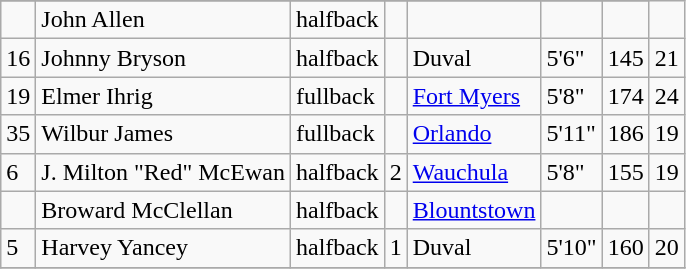<table class="wikitable">
<tr>
</tr>
<tr>
<td></td>
<td>John Allen</td>
<td>halfback</td>
<td></td>
<td></td>
<td></td>
<td></td>
</tr>
<tr>
<td>16</td>
<td>Johnny Bryson</td>
<td>halfback</td>
<td></td>
<td>Duval</td>
<td>5'6"</td>
<td>145</td>
<td>21</td>
</tr>
<tr>
<td>19</td>
<td>Elmer Ihrig</td>
<td>fullback</td>
<td></td>
<td><a href='#'>Fort Myers</a></td>
<td>5'8"</td>
<td>174</td>
<td>24</td>
</tr>
<tr>
<td>35</td>
<td>Wilbur James</td>
<td>fullback</td>
<td></td>
<td><a href='#'>Orlando</a></td>
<td>5'11"</td>
<td>186</td>
<td>19</td>
</tr>
<tr>
<td>6</td>
<td>J. Milton "Red" McEwan</td>
<td>halfback</td>
<td>2</td>
<td><a href='#'>Wauchula</a></td>
<td>5'8"</td>
<td>155</td>
<td>19</td>
</tr>
<tr>
<td></td>
<td>Broward McClellan</td>
<td>halfback</td>
<td></td>
<td><a href='#'>Blountstown</a></td>
<td></td>
<td></td>
<td></td>
</tr>
<tr>
<td>5</td>
<td>Harvey Yancey</td>
<td>halfback</td>
<td>1</td>
<td>Duval</td>
<td>5'10"</td>
<td>160</td>
<td>20</td>
</tr>
<tr>
</tr>
</table>
